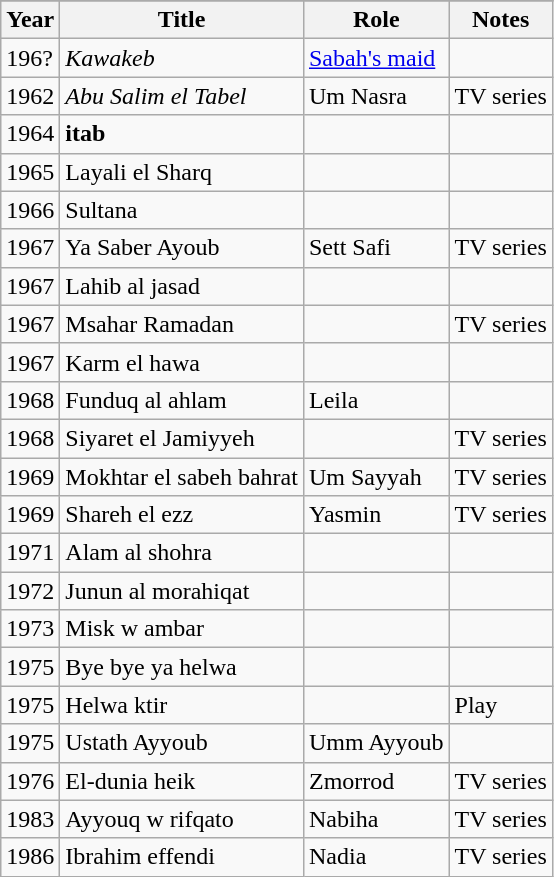<table class="wikitable sortable">
<tr>
</tr>
<tr>
<th>Year</th>
<th>Title</th>
<th>Role</th>
<th>Notes</th>
</tr>
<tr>
<td>196?</td>
<td><em>Kawakeb</em></td>
<td><a href='#'>Sabah's maid</a></td>
<td></td>
</tr>
<tr>
<td>1962</td>
<td><em>Abu Salim el Tabel</em></td>
<td>Um Nasra</td>
<td>TV series</td>
</tr>
<tr>
<td>1964</td>
<td><strong>itab<em></td>
<td></td>
<td></td>
</tr>
<tr>
<td>1965</td>
<td></em>Layali el Sharq<em></td>
<td></td>
<td></td>
</tr>
<tr>
<td>1966</td>
<td></em>Sultana<em></td>
<td></td>
<td></td>
</tr>
<tr>
<td>1967</td>
<td></em>Ya Saber Ayoub<em></td>
<td>Sett Safi</td>
<td>TV series</td>
</tr>
<tr>
<td>1967</td>
<td></em>Lahib al jasad<em></td>
<td></td>
<td></td>
</tr>
<tr>
<td>1967</td>
<td></em>Msahar Ramadan<em></td>
<td></td>
<td>TV series</td>
</tr>
<tr>
<td>1967</td>
<td></em>Karm el hawa<em></td>
<td></td>
<td></td>
</tr>
<tr>
<td>1968</td>
<td></em>Funduq al ahlam<em></td>
<td>Leila</td>
<td></td>
</tr>
<tr>
<td>1968</td>
<td></em>Siyaret el Jamiyyeh<em></td>
<td></td>
<td>TV series</td>
</tr>
<tr>
<td>1969</td>
<td></em>Mokhtar el sabeh bahrat<em></td>
<td>Um Sayyah</td>
<td>TV series</td>
</tr>
<tr>
<td>1969</td>
<td></em>Shareh el ezz<em></td>
<td>Yasmin</td>
<td>TV series</td>
</tr>
<tr>
<td>1971</td>
<td></em>Alam  al  shohra<em></td>
<td></td>
<td></td>
</tr>
<tr>
<td>1972</td>
<td></em>Junun al morahiqat<em></td>
<td></td>
<td></td>
</tr>
<tr>
<td>1973</td>
<td></em>Misk w ambar<em></td>
<td></td>
<td></td>
</tr>
<tr>
<td>1975</td>
<td></em>Bye bye ya helwa<em></td>
<td></td>
<td></td>
</tr>
<tr>
<td>1975</td>
<td></em>Helwa ktir<em></td>
<td></td>
<td>Play</td>
</tr>
<tr>
<td>1975</td>
<td></em>Ustath Ayyoub<em></td>
<td>Umm Ayyoub</td>
<td></td>
</tr>
<tr>
<td>1976</td>
<td></em>El-dunia heik<em></td>
<td>Zmorrod</td>
<td>TV series</td>
</tr>
<tr>
<td>1983</td>
<td></em>Ayyouq w rifqato<em></td>
<td>Nabiha</td>
<td>TV series</td>
</tr>
<tr>
<td>1986</td>
<td></em>Ibrahim effendi<em></td>
<td>Nadia</td>
<td>TV series</td>
</tr>
</table>
